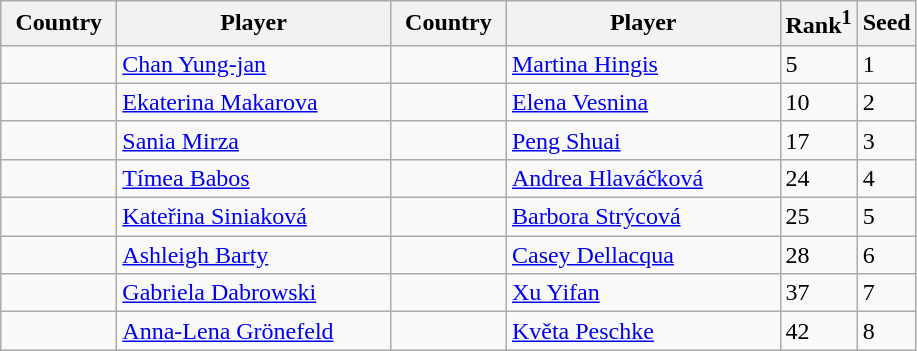<table class="sortable wikitable">
<tr>
<th width="70">Country</th>
<th width="175">Player</th>
<th width="70">Country</th>
<th width="175">Player</th>
<th>Rank<sup>1</sup></th>
<th>Seed</th>
</tr>
<tr>
<td></td>
<td><a href='#'>Chan Yung-jan</a></td>
<td></td>
<td><a href='#'>Martina Hingis</a></td>
<td>5</td>
<td>1</td>
</tr>
<tr>
<td></td>
<td><a href='#'>Ekaterina Makarova</a></td>
<td></td>
<td><a href='#'>Elena Vesnina</a></td>
<td>10</td>
<td>2</td>
</tr>
<tr>
<td></td>
<td><a href='#'>Sania Mirza</a></td>
<td></td>
<td><a href='#'>Peng Shuai</a></td>
<td>17</td>
<td>3</td>
</tr>
<tr>
<td></td>
<td><a href='#'>Tímea Babos</a></td>
<td></td>
<td><a href='#'>Andrea Hlaváčková</a></td>
<td>24</td>
<td>4</td>
</tr>
<tr>
<td></td>
<td><a href='#'>Kateřina Siniaková</a></td>
<td></td>
<td><a href='#'>Barbora Strýcová</a></td>
<td>25</td>
<td>5</td>
</tr>
<tr>
<td></td>
<td><a href='#'>Ashleigh Barty</a></td>
<td></td>
<td><a href='#'>Casey Dellacqua</a></td>
<td>28</td>
<td>6</td>
</tr>
<tr>
<td></td>
<td><a href='#'>Gabriela Dabrowski</a></td>
<td></td>
<td><a href='#'>Xu Yifan</a></td>
<td>37</td>
<td>7</td>
</tr>
<tr>
<td></td>
<td><a href='#'>Anna-Lena Grönefeld</a></td>
<td></td>
<td><a href='#'>Květa Peschke</a></td>
<td>42</td>
<td>8</td>
</tr>
</table>
